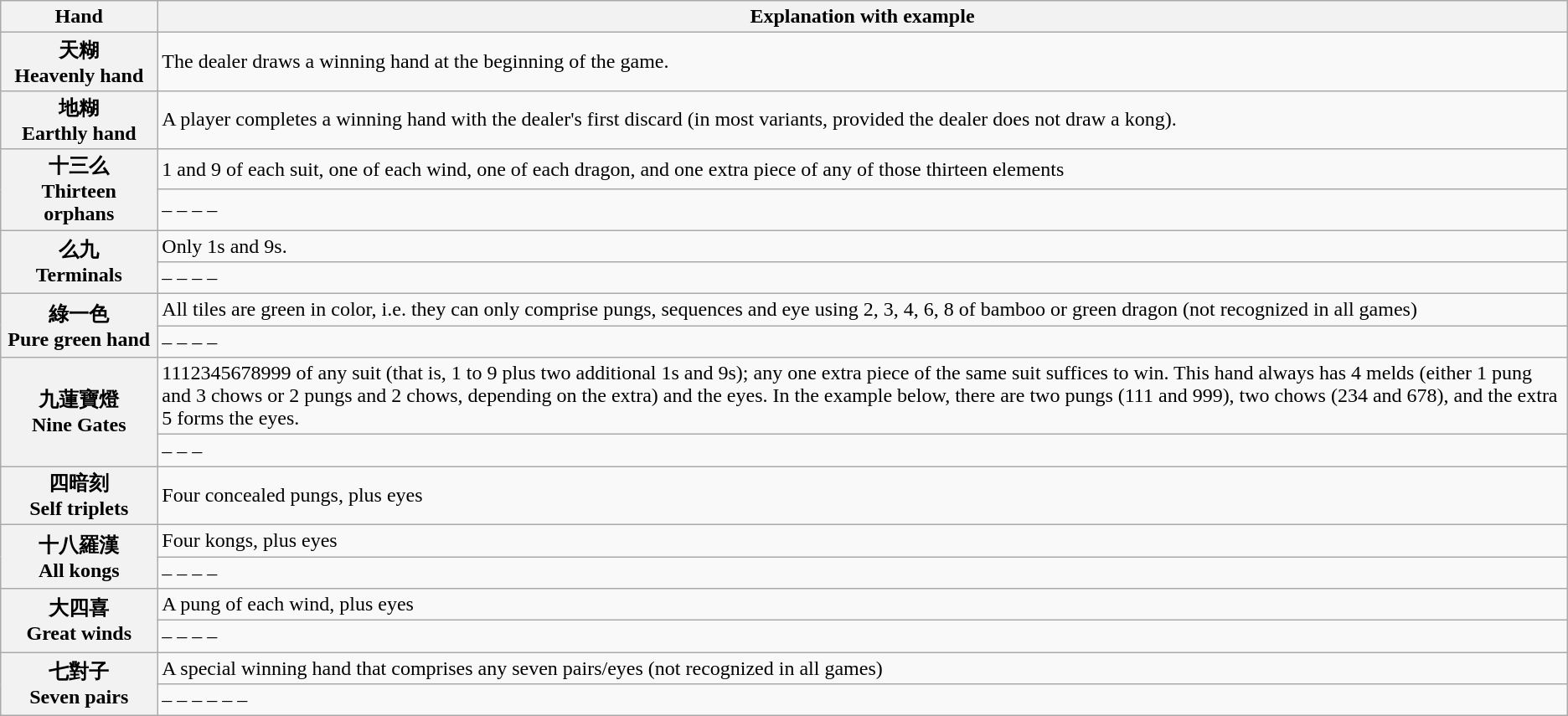<table class="wikitable">
<tr>
<th width=10%>Hand</th>
<th width=90%>Explanation with example</th>
</tr>
<tr>
<th>天糊 <br>Heavenly hand</th>
<td>The dealer draws a winning hand at the beginning of the game.</td>
</tr>
<tr>
<th>地糊 <br>Earthly hand</th>
<td>A player completes a winning hand with the dealer's first discard (in most variants, provided the dealer does not draw a kong).</td>
</tr>
<tr>
<th rowspan=2>十三么 <br>Thirteen orphans</th>
<td>1 and 9 of each suit, one of each wind, one of each dragon, and one extra piece of any of those thirteen elements</td>
</tr>
<tr>
<td>    –    –   –   –   </td>
</tr>
<tr>
<th rowspan=2>么九 <br>Terminals</th>
<td>Only 1s and 9s.</td>
</tr>
<tr>
<td>   –    –    –    –  </td>
</tr>
<tr>
<th rowspan=2>綠一色 <br>Pure green hand</th>
<td>All tiles are green in color, i.e. they can only comprise pungs, sequences and eye using 2, 3, 4, 6, 8 of bamboo or green dragon (not recognized in all games)</td>
</tr>
<tr>
<td>   –    –    –    –  </td>
</tr>
<tr>
<th rowspan=2>九蓮寶燈 <br>Nine Gates</th>
<td>1112345678999 of any suit (that is, 1 to 9 plus two additional 1s and 9s); any one extra piece of the same suit suffices to win. This hand always has 4 melds (either 1 pung and 3 chows or 2 pungs and 2 chows, depending on the extra) and the eyes. In the example below, there are two pungs (111 and 999), two chows (234 and 678), and the extra 5 forms the eyes.</td>
</tr>
<tr>
<td>   –        –    – </td>
</tr>
<tr>
<th>四暗刻 <br>Self triplets</th>
<td>Four concealed pungs, plus eyes</td>
</tr>
<tr>
<th rowspan=2>十八羅漢 <br>All kongs</th>
<td>Four kongs, plus eyes</td>
</tr>
<tr>
<td>    –     –     –     –  </td>
</tr>
<tr>
<th rowspan=2>大四喜 <br>Great winds</th>
<td>A pung of each wind, plus eyes</td>
</tr>
<tr>
<td>   –    –    –    –  </td>
</tr>
<tr>
<th rowspan=2>七對子 <br>Seven pairs</th>
<td>A special winning hand that comprises any seven pairs/eyes (not recognized in all games)</td>
</tr>
<tr>
<td>  –   –   –   –   –   –  </td>
</tr>
</table>
